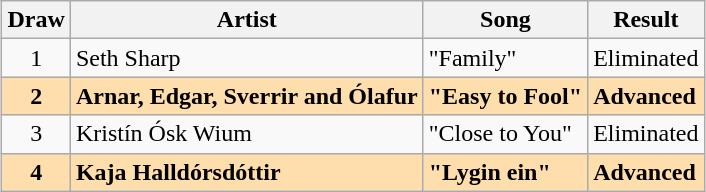<table class="sortable wikitable" style="margin: 1em auto 1em auto; text-align:center">
<tr>
<th>Draw</th>
<th>Artist</th>
<th>Song</th>
<th>Result</th>
</tr>
<tr>
<td>1</td>
<td align="left">Seth Sharp</td>
<td align="left">"Family"</td>
<td align="left">Eliminated</td>
</tr>
<tr style="font-weight:bold; background:navajowhite;">
<td>2</td>
<td align="left">Arnar, Edgar, Sverrir and Ólafur</td>
<td align="left">"Easy to Fool"</td>
<td align="left">Advanced</td>
</tr>
<tr>
<td>3</td>
<td align="left">Kristín Ósk Wium</td>
<td align="left">"Close to You"</td>
<td align="left">Eliminated</td>
</tr>
<tr style="font-weight:bold; background:navajowhite;">
<td>4</td>
<td align="left">Kaja Halldórsdóttir</td>
<td align="left">"Lygin ein"</td>
<td align="left">Advanced</td>
</tr>
</table>
